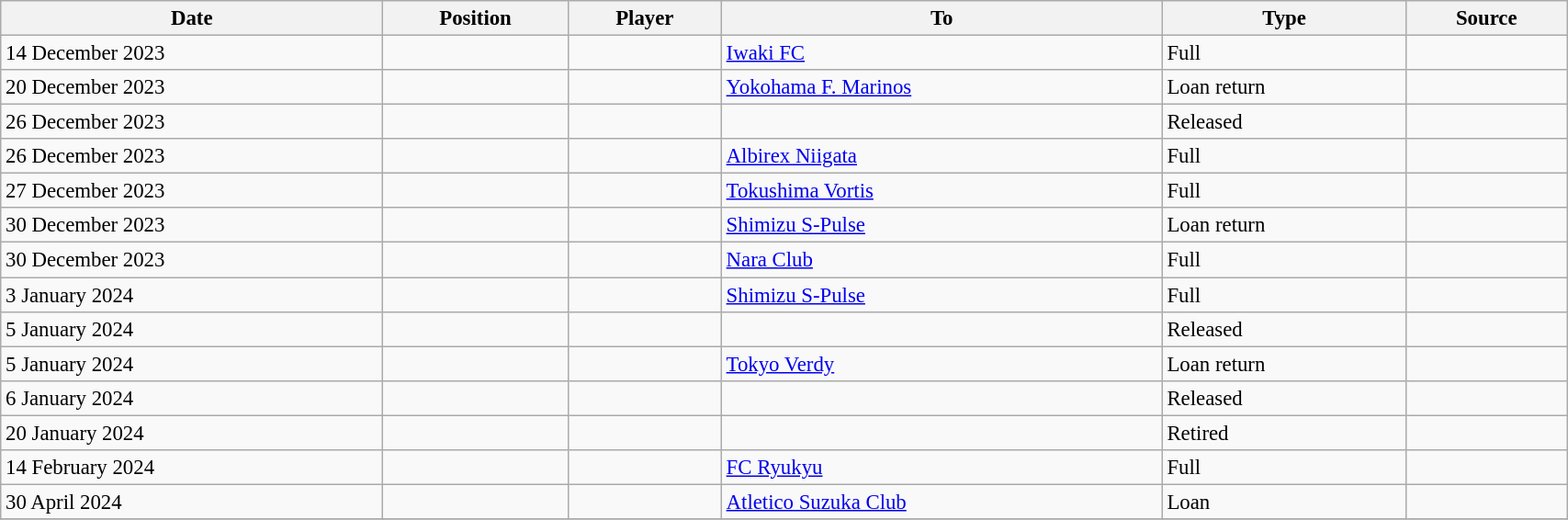<table class="wikitable sortable" style="width:90%; text-align:center; font-size:95%; text-align:left;">
<tr>
<th>Date</th>
<th>Position</th>
<th>Player</th>
<th>To</th>
<th>Type</th>
<th>Source</th>
</tr>
<tr>
<td>14 December 2023</td>
<td></td>
<td></td>
<td> <a href='#'>Iwaki FC</a></td>
<td>Full</td>
<td></td>
</tr>
<tr>
<td>20 December 2023</td>
<td></td>
<td></td>
<td> <a href='#'>Yokohama F. Marinos</a></td>
<td>Loan return</td>
<td></td>
</tr>
<tr>
<td>26 December 2023</td>
<td></td>
<td></td>
<td></td>
<td>Released</td>
<td></td>
</tr>
<tr>
<td>26 December 2023</td>
<td></td>
<td></td>
<td> <a href='#'>Albirex Niigata</a></td>
<td>Full</td>
<td></td>
</tr>
<tr>
<td>27 December 2023</td>
<td></td>
<td></td>
<td> <a href='#'>Tokushima Vortis</a></td>
<td>Full</td>
<td></td>
</tr>
<tr>
<td>30 December 2023</td>
<td></td>
<td></td>
<td> <a href='#'>Shimizu S-Pulse</a></td>
<td>Loan return</td>
<td></td>
</tr>
<tr>
<td>30 December 2023</td>
<td></td>
<td></td>
<td> <a href='#'>Nara Club</a></td>
<td>Full</td>
<td></td>
</tr>
<tr>
<td>3 January 2024</td>
<td></td>
<td></td>
<td> <a href='#'>Shimizu S-Pulse</a></td>
<td>Full</td>
<td></td>
</tr>
<tr>
<td>5 January 2024</td>
<td></td>
<td></td>
<td></td>
<td>Released</td>
<td></td>
</tr>
<tr>
<td>5 January 2024</td>
<td></td>
<td></td>
<td> <a href='#'>Tokyo Verdy</a></td>
<td>Loan return</td>
<td></td>
</tr>
<tr>
<td>6 January 2024</td>
<td></td>
<td></td>
<td></td>
<td>Released</td>
<td></td>
</tr>
<tr>
<td>20 January 2024</td>
<td></td>
<td></td>
<td></td>
<td>Retired</td>
<td></td>
</tr>
<tr>
<td>14 February 2024</td>
<td></td>
<td></td>
<td> <a href='#'>FC Ryukyu</a></td>
<td>Full</td>
<td></td>
</tr>
<tr>
<td>30 April 2024</td>
<td></td>
<td></td>
<td> <a href='#'>Atletico Suzuka Club</a></td>
<td>Loan</td>
<td></td>
</tr>
<tr>
</tr>
</table>
